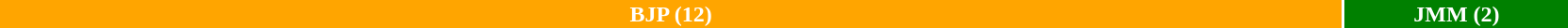<table style="width:88%; text-align:center;">
<tr style="color:white;">
<td style="background:orange; width:85.71%;"><strong>BJP (12)</strong></td>
<td style="background:green; width:14.29%;"><strong>JMM (2)</strong></td>
</tr>
<tr>
</tr>
</table>
